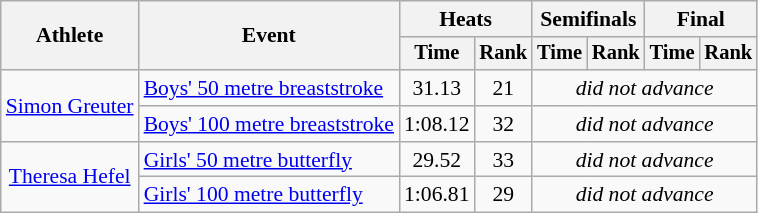<table class=wikitable style="text-align:center;font-size:90%">
<tr>
<th rowspan=2>Athlete</th>
<th rowspan=2>Event</th>
<th colspan=2>Heats</th>
<th colspan=2>Semifinals</th>
<th colspan=2>Final</th>
</tr>
<tr style="font-size:95%">
<th>Time</th>
<th>Rank</th>
<th>Time</th>
<th>Rank</th>
<th>Time</th>
<th>Rank</th>
</tr>
<tr>
<td rowspan=2><a href='#'>Simon Greuter</a></td>
<td align=left><a href='#'>Boys' 50 metre breaststroke</a></td>
<td>31.13</td>
<td>21</td>
<td Colspan=4><em>did not advance</em></td>
</tr>
<tr>
<td align=left><a href='#'>Boys' 100 metre breaststroke</a></td>
<td>1:08.12</td>
<td>32</td>
<td Colspan=4><em>did not advance</em></td>
</tr>
<tr>
<td rowspan=2><a href='#'>Theresa Hefel</a></td>
<td align=left><a href='#'>Girls' 50 metre butterfly</a></td>
<td>29.52</td>
<td>33</td>
<td Colspan=4><em>did not advance</em></td>
</tr>
<tr>
<td align=left><a href='#'>Girls' 100 metre butterfly</a></td>
<td>1:06.81</td>
<td>29</td>
<td Colspan=4><em>did not advance</em></td>
</tr>
</table>
